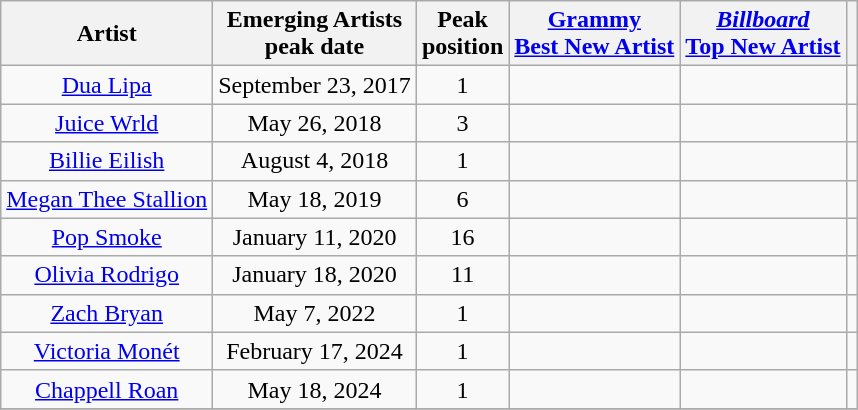<table class="wikitable sortable plainrowheaders" style="text-align:center">
<tr>
<th>Artist</th>
<th>Emerging Artists<br>peak date</th>
<th>Peak<br>position</th>
<th><a href='#'>Grammy<br>Best New Artist</a></th>
<th><a href='#'><em>Billboard</em><br>Top New Artist</a></th>
<th class="unsortable"></th>
</tr>
<tr>
<td><a href='#'>Dua Lipa</a></td>
<td>September 23, 2017</td>
<td>1</td>
<td></td>
<td></td>
<td></td>
</tr>
<tr>
<td><a href='#'>Juice Wrld</a></td>
<td>May 26, 2018</td>
<td>3</td>
<td></td>
<td></td>
<td></td>
</tr>
<tr>
<td><a href='#'>Billie Eilish</a></td>
<td>August 4, 2018</td>
<td>1</td>
<td></td>
<td></td>
<td></td>
</tr>
<tr>
<td><a href='#'>Megan Thee Stallion</a></td>
<td>May 18, 2019</td>
<td>6</td>
<td></td>
<td></td>
<td></td>
</tr>
<tr>
<td><a href='#'>Pop Smoke</a></td>
<td>January 11, 2020</td>
<td>16</td>
<td></td>
<td></td>
<td></td>
</tr>
<tr>
<td><a href='#'>Olivia Rodrigo</a></td>
<td>January 18, 2020</td>
<td>11</td>
<td></td>
<td></td>
<td></td>
</tr>
<tr>
<td><a href='#'>Zach Bryan</a></td>
<td>May 7, 2022</td>
<td>1</td>
<td></td>
<td></td>
<td></td>
</tr>
<tr>
<td><a href='#'>Victoria Monét</a></td>
<td>February 17, 2024</td>
<td>1</td>
<td></td>
<td></td>
<td></td>
</tr>
<tr>
<td><a href='#'>Chappell Roan</a></td>
<td>May 18, 2024</td>
<td>1</td>
<td></td>
<td></td>
<td></td>
</tr>
<tr>
</tr>
</table>
